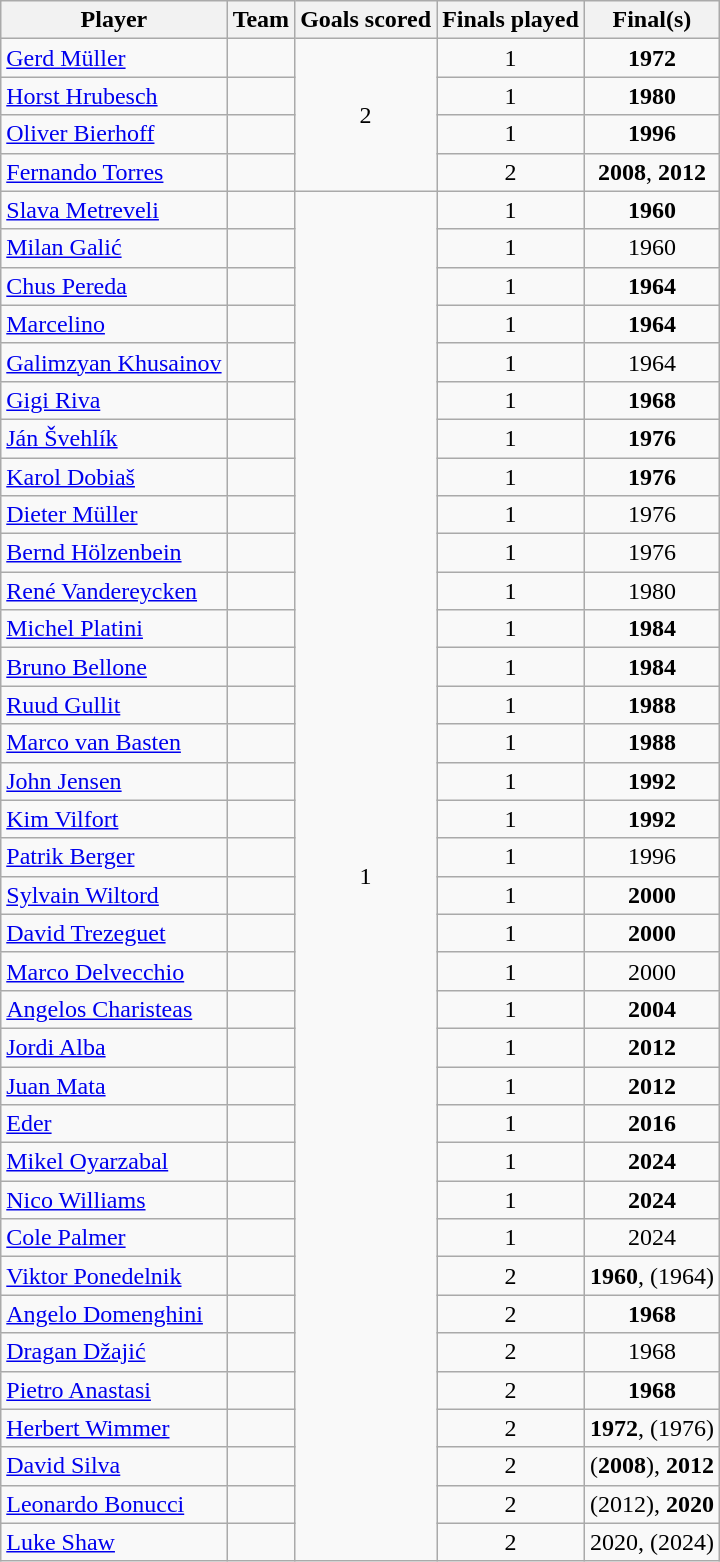<table class="wikitable sortable" style="text-align:center;">
<tr>
<th>Player</th>
<th>Team</th>
<th>Goals scored</th>
<th>Finals played</th>
<th>Final(s)<br></th>
</tr>
<tr>
<td style="text-align:left;" data-sort-value="Muller, Gerd"><a href='#'>Gerd Müller</a></td>
<td style="text-align:left;"></td>
<td rowspan="4">2</td>
<td>1</td>
<td data-sort-value="19722g"><strong>1972</strong></td>
</tr>
<tr>
<td style="text-align:left;" data-sort-value="Hrubesch, Horst"><a href='#'>Horst Hrubesch</a></td>
<td style="text-align:left;"></td>
<td>1</td>
<td data-sort-value="19802g"><strong>1980</strong></td>
</tr>
<tr>
<td style="text-align:left;" data-sort-value="Bierhoff, Oliver"><a href='#'>Oliver Bierhoff</a></td>
<td style="text-align:left;"></td>
<td>1</td>
<td data-sort-value="19962g"><strong>1996</strong></td>
</tr>
<tr>
<td style="text-align:left;" data-sort-value="Torres, Fernando"><a href='#'>Fernando Torres</a></td>
<td style="text-align:left;"></td>
<td>2</td>
<td data-sort-value="20081g-20121g"><strong>2008</strong>, <strong>2012</strong></td>
</tr>
<tr>
<td style="text-align:left;" data-sort-value="Metreveli, Slava"><a href='#'>Slava Metreveli</a></td>
<td style="text-align:left;"></td>
<td rowspan="36">1</td>
<td>1</td>
<td data-sort-value="19601g"><strong>1960</strong></td>
</tr>
<tr>
<td style="text-align:left;" data-sort-value="Galić, Milan"><a href='#'>Milan Galić</a></td>
<td style="text-align:left;"></td>
<td>1</td>
<td data-sort-value="19601s">1960</td>
</tr>
<tr>
<td style="text-align:left;" data-sort-value="Pereda, Chus"><a href='#'>Chus Pereda</a></td>
<td style="text-align:left;"></td>
<td>1</td>
<td data-sort-value="19641g"><strong>1964</strong></td>
</tr>
<tr>
<td style="text-align:left;" data-sort-value="Marcelino, Martinez"><a href='#'>Marcelino</a></td>
<td style="text-align:left;"></td>
<td>1</td>
<td data-sort-value="19641g"><strong>1964</strong></td>
</tr>
<tr>
<td style="text-align:left;" data-sort-value="Khusainov, Galimzyan"><a href='#'>Galimzyan Khusainov</a></td>
<td style="text-align:left;"></td>
<td>1</td>
<td data-sort-value="19641s">1964</td>
</tr>
<tr>
<td style="text-align:left;" data-sort-value="Riva, Gigi"><a href='#'>Gigi Riva</a></td>
<td style="text-align:left;"></td>
<td>1</td>
<td data-sort-value="19681g"><strong>1968</strong></td>
</tr>
<tr>
<td style="text-align:left;" data-sort-value="Svehlik, Jan"><a href='#'>Ján Švehlík</a></td>
<td style="text-align:left;"></td>
<td>1</td>
<td data-sort-value="19761g"><strong>1976</strong></td>
</tr>
<tr>
<td style="text-align:left;" data-sort-value="Dobias, Karol"><a href='#'>Karol Dobiaš</a></td>
<td style="text-align:left;"></td>
<td>1</td>
<td data-sort-value="19761g"><strong>1976</strong></td>
</tr>
<tr>
<td style="text-align:left;" data-sort-value="Muller, Dieter"><a href='#'>Dieter Müller</a></td>
<td style="text-align:left;"></td>
<td>1</td>
<td data-sort-value="19761s">1976</td>
</tr>
<tr>
<td style="text-align:left;" data-sort-value="Hölzenbein, Bernd"><a href='#'>Bernd Hölzenbein</a></td>
<td style="text-align:left;"></td>
<td>1</td>
<td data-sort-value="19761s">1976</td>
</tr>
<tr>
<td style="text-align:left;" data-sort-value="Vandereycken, Rene"><a href='#'>René Vandereycken</a></td>
<td style="text-align:left;"></td>
<td>1</td>
<td data-sort-value="19801s">1980</td>
</tr>
<tr>
<td style="text-align:left;" data-sort-value="Platini, Michel"><a href='#'>Michel Platini</a></td>
<td style="text-align:left;"></td>
<td>1</td>
<td data-sort-value="19841g"><strong>1984</strong></td>
</tr>
<tr>
<td style="text-align:left;" data-sort-value="Bellone, Bruno"><a href='#'>Bruno Bellone</a></td>
<td style="text-align:left;"></td>
<td>1</td>
<td data-sort-value="19841g"><strong>1984</strong></td>
</tr>
<tr>
<td style="text-align:left;" data-sort-value="Gullit, Ruud"><a href='#'>Ruud Gullit</a></td>
<td style="text-align:left;"></td>
<td>1</td>
<td data-sort-value="19881g"><strong>1988</strong></td>
</tr>
<tr>
<td style="text-align:left;" data-sort-value="Basten, Marco van"><a href='#'>Marco van Basten</a></td>
<td style="text-align:left;"></td>
<td>1</td>
<td data-sort-value="19881g"><strong>1988</strong></td>
</tr>
<tr>
<td style="text-align:left;" data-sort-value="Jensen, John"><a href='#'>John Jensen</a></td>
<td style="text-align:left;"></td>
<td>1</td>
<td data-sort-value="19921g"><strong>1992</strong></td>
</tr>
<tr>
<td style="text-align:left;" data-sort-value="Vilfort, Kim"><a href='#'>Kim Vilfort</a></td>
<td style="text-align:left;"></td>
<td>1</td>
<td data-sort-value="19921g"><strong>1992</strong></td>
</tr>
<tr>
<td style="text-align:left;" data-sort-value="Berger, Patrik"><a href='#'>Patrik Berger</a></td>
<td style="text-align:left;"></td>
<td>1</td>
<td data-sort-value="19961s">1996</td>
</tr>
<tr>
<td style="text-align:left;" data-sort-value="Wiltord, Sylvain"><a href='#'>Sylvain Wiltord</a></td>
<td style="text-align:left;"></td>
<td>1</td>
<td data-sort-value="20001g"><strong>2000</strong></td>
</tr>
<tr>
<td style="text-align:left;" data-sort-value="Trezeguet, David"><a href='#'>David Trezeguet</a></td>
<td style="text-align:left;"></td>
<td>1</td>
<td data-sort-value="20001g"><strong>2000</strong></td>
</tr>
<tr>
<td style="text-align:left;" data-sort-value="Delvecchio, Marco"><a href='#'>Marco Delvecchio</a></td>
<td style="text-align:left;"></td>
<td>1</td>
<td data-sort-value="20001s">2000</td>
</tr>
<tr>
<td style="text-align:left;" data-sort-value="Charisteas, Angelos"><a href='#'>Angelos Charisteas</a></td>
<td style="text-align:left;"></td>
<td>1</td>
<td data-sort-value="20041g"><strong>2004</strong></td>
</tr>
<tr>
<td style="text-align:left;" data-sort-value="Alba, Jordi"><a href='#'>Jordi Alba</a></td>
<td style="text-align:left;"></td>
<td>1</td>
<td data-sort-value="20121g"><strong>2012</strong></td>
</tr>
<tr>
<td style="text-align:left;" data-sort-value="Mata, Juan"><a href='#'>Juan Mata</a></td>
<td style="text-align:left;"></td>
<td>1</td>
<td data-sort-value="20121g"><strong>2012</strong></td>
</tr>
<tr>
<td style="text-align:left;" data-sort-value="Eder"><a href='#'>Eder</a></td>
<td style="text-align:left;"></td>
<td>1</td>
<td data-sort-value="20161g"><strong>2016</strong></td>
</tr>
<tr>
<td style="text-align:left;" data-sort-value="Oyarzabal, Mikel"><a href='#'>Mikel Oyarzabal</a></td>
<td style="text-align:left;"></td>
<td>1</td>
<td data-sort-value="20241g"><strong>2024</strong></td>
</tr>
<tr>
<td style="text-align:left;" data-sort-value="Williams, Nico"><a href='#'>Nico Williams</a></td>
<td style="text-align:left;"></td>
<td>1</td>
<td data-sort-value="20241g"><strong>2024</strong></td>
</tr>
<tr>
<td style="text-align:left;" data-sort-value="Palmer, Cole"><a href='#'>Cole Palmer</a></td>
<td style="text-align:left;"></td>
<td>1</td>
<td data-sort-value="20240s">2024</td>
</tr>
<tr>
<td style="text-align:left;" data-sort-value="Pondelink, Viktor"><a href='#'>Viktor Ponedelnik</a></td>
<td style="text-align:left;"></td>
<td>2</td>
<td data-sort-value="19601g-19640s"><strong>1960</strong>, (1964)</td>
</tr>
<tr>
<td style="text-align:left;" data-sort-value="Domenghini, Angelo"><a href='#'>Angelo Domenghini</a></td>
<td style="text-align:left;"></td>
<td>2</td>
<td data-sort-value="19681g"><strong>1968</strong></td>
</tr>
<tr>
<td style="text-align:left;" data-sort-value="Dzajic, Dragan"><a href='#'>Dragan Džajić</a></td>
<td style="text-align:left;"></td>
<td>2</td>
<td data-sort-value="19681s">1968</td>
</tr>
<tr>
<td style="text-align:left;" data-sort-value="Anastasi, Pietro"><a href='#'>Pietro Anastasi</a></td>
<td style="text-align:left;"></td>
<td>2</td>
<td data-sort-value="19681g"><strong>1968</strong></td>
</tr>
<tr>
<td style="text-align:left;" data-sort-value="Wimmer, Herbert"><a href='#'>Herbert Wimmer</a></td>
<td style="text-align:left;"></td>
<td>2</td>
<td data-sort-value="19721g-19760s"><strong>1972</strong>, (1976)</td>
</tr>
<tr>
<td style="text-align:left;" data-sort-value="Silva, David"><a href='#'>David Silva</a></td>
<td style="text-align:left;"></td>
<td>2</td>
<td data-sort-value="20080g-20121g">(<strong>2008</strong>), <strong>2012</strong></td>
</tr>
<tr>
<td style="text-align:left;" data-sort-value="Bonucci, Leonardo"><a href='#'>Leonardo Bonucci</a></td>
<td style="text-align:left;"></td>
<td>2</td>
<td data-sort-value="20120s-20201g">(2012), <strong>2020</strong></td>
</tr>
<tr>
<td style="text-align:left;" data-sort-value="Shaw, Luke"><a href='#'>Luke Shaw</a></td>
<td style="text-align:left;"></td>
<td>2</td>
<td data-sort-value="20201s-20240s">2020, (2024)</td>
</tr>
</table>
